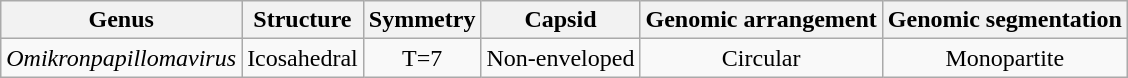<table class="wikitable sortable" style="text-align:center">
<tr>
<th>Genus</th>
<th>Structure</th>
<th>Symmetry</th>
<th>Capsid</th>
<th>Genomic arrangement</th>
<th>Genomic segmentation</th>
</tr>
<tr>
<td><em>Omikronpapillomavirus</em></td>
<td>Icosahedral</td>
<td>T=7</td>
<td>Non-enveloped</td>
<td>Circular</td>
<td>Monopartite</td>
</tr>
</table>
